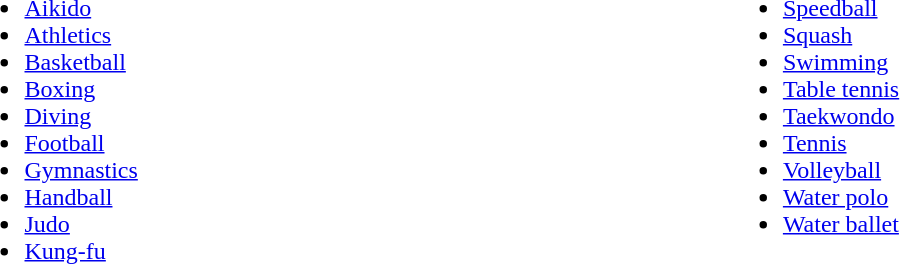<table border="0" cellpadding="5" cellspacing="0" width="80%">
<tr>
<th width=50% valign="top" align="left" style="font-weight:normal"><br><ul><li><a href='#'>Aikido</a></li><li><a href='#'>Athletics</a></li><li><a href='#'>Basketball</a></li><li><a href='#'>Boxing</a></li><li><a href='#'>Diving</a></li><li><a href='#'>Football</a></li><li><a href='#'>Gymnastics</a></li><li><a href='#'>Handball</a></li><li><a href='#'>Judo</a></li><li><a href='#'>Kung-fu</a></li></ul></th>
<th width=50% valign="top" align="left" style="font-weight:normal"><br><ul><li><a href='#'>Speedball</a></li><li><a href='#'>Squash</a></li><li><a href='#'>Swimming</a></li><li><a href='#'>Table tennis</a></li><li><a href='#'>Taekwondo</a></li><li><a href='#'>Tennis</a></li><li><a href='#'>Volleyball</a></li><li><a href='#'>Water polo</a></li><li><a href='#'>Water ballet</a></li></ul></th>
</tr>
</table>
